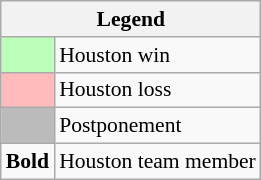<table class="wikitable" style="font-size:90%">
<tr>
<th colspan="2">Legend</th>
</tr>
<tr>
<td bgcolor="#bbffbb"> </td>
<td>Houston win</td>
</tr>
<tr>
<td bgcolor="#ffbbbb"> </td>
<td>Houston loss</td>
</tr>
<tr>
<td bgcolor="#bbbbbb"> </td>
<td>Postponement</td>
</tr>
<tr>
<td><strong>Bold</strong></td>
<td>Houston team member</td>
</tr>
</table>
